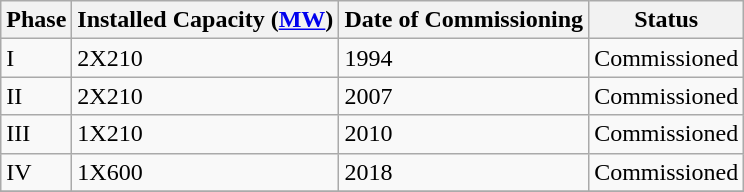<table class="sortable wikitable">
<tr>
<th>Phase</th>
<th>Installed Capacity (<a href='#'>MW</a>)</th>
<th>Date of Commissioning</th>
<th>Status</th>
</tr>
<tr>
<td>I</td>
<td>2X210</td>
<td>1994</td>
<td>Commissioned</td>
</tr>
<tr>
<td>II</td>
<td>2X210</td>
<td>2007</td>
<td>Commissioned</td>
</tr>
<tr>
<td>III</td>
<td>1X210</td>
<td>2010</td>
<td>Commissioned</td>
</tr>
<tr>
<td>IV</td>
<td>1X600</td>
<td>2018</td>
<td>Commissioned</td>
</tr>
<tr>
</tr>
</table>
